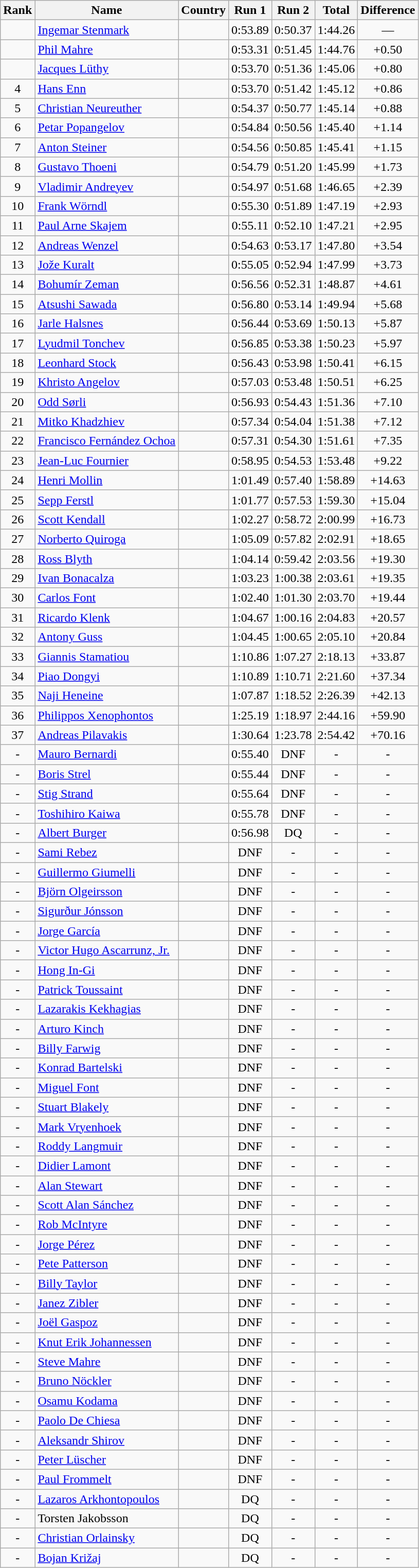<table class="wikitable sortable" style="text-align:center">
<tr>
<th>Rank</th>
<th>Name</th>
<th>Country</th>
<th>Run 1</th>
<th>Run 2</th>
<th>Total</th>
<th>Difference</th>
</tr>
<tr>
<td></td>
<td align=left><a href='#'>Ingemar Stenmark</a></td>
<td align=left></td>
<td>0:53.89</td>
<td>0:50.37</td>
<td>1:44.26</td>
<td>—</td>
</tr>
<tr>
<td></td>
<td align=left><a href='#'>Phil Mahre</a></td>
<td align=left></td>
<td>0:53.31</td>
<td>0:51.45</td>
<td>1:44.76</td>
<td>+0.50</td>
</tr>
<tr>
<td></td>
<td align=left><a href='#'>Jacques Lüthy</a></td>
<td align=left></td>
<td>0:53.70</td>
<td>0:51.36</td>
<td>1:45.06</td>
<td>+0.80</td>
</tr>
<tr>
<td>4</td>
<td align=left><a href='#'>Hans Enn</a></td>
<td align=left></td>
<td>0:53.70</td>
<td>0:51.42</td>
<td>1:45.12</td>
<td>+0.86</td>
</tr>
<tr>
<td>5</td>
<td align=left><a href='#'>Christian Neureuther</a></td>
<td align=left></td>
<td>0:54.37</td>
<td>0:50.77</td>
<td>1:45.14</td>
<td>+0.88</td>
</tr>
<tr>
<td>6</td>
<td align=left><a href='#'>Petar Popangelov</a></td>
<td align=left></td>
<td>0:54.84</td>
<td>0:50.56</td>
<td>1:45.40</td>
<td>+1.14</td>
</tr>
<tr>
<td>7</td>
<td align=left><a href='#'>Anton Steiner</a></td>
<td align=left></td>
<td>0:54.56</td>
<td>0:50.85</td>
<td>1:45.41</td>
<td>+1.15</td>
</tr>
<tr>
<td>8</td>
<td align=left><a href='#'>Gustavo Thoeni</a></td>
<td align=left></td>
<td>0:54.79</td>
<td>0:51.20</td>
<td>1:45.99</td>
<td>+1.73</td>
</tr>
<tr>
<td>9</td>
<td align=left><a href='#'>Vladimir Andreyev</a></td>
<td align=left></td>
<td>0:54.97</td>
<td>0:51.68</td>
<td>1:46.65</td>
<td>+2.39</td>
</tr>
<tr>
<td>10</td>
<td align=left><a href='#'>Frank Wörndl</a></td>
<td align=left></td>
<td>0:55.30</td>
<td>0:51.89</td>
<td>1:47.19</td>
<td>+2.93</td>
</tr>
<tr>
<td>11</td>
<td align=left><a href='#'>Paul Arne Skajem</a></td>
<td align=left></td>
<td>0:55.11</td>
<td>0:52.10</td>
<td>1:47.21</td>
<td>+2.95</td>
</tr>
<tr>
<td>12</td>
<td align=left><a href='#'>Andreas Wenzel</a></td>
<td align=left></td>
<td>0:54.63</td>
<td>0:53.17</td>
<td>1:47.80</td>
<td>+3.54</td>
</tr>
<tr>
<td>13</td>
<td align=left><a href='#'>Jože Kuralt</a></td>
<td align=left></td>
<td>0:55.05</td>
<td>0:52.94</td>
<td>1:47.99</td>
<td>+3.73</td>
</tr>
<tr>
<td>14</td>
<td align=left><a href='#'>Bohumír Zeman</a></td>
<td align=left></td>
<td>0:56.56</td>
<td>0:52.31</td>
<td>1:48.87</td>
<td>+4.61</td>
</tr>
<tr>
<td>15</td>
<td align=left><a href='#'>Atsushi Sawada</a></td>
<td align=left></td>
<td>0:56.80</td>
<td>0:53.14</td>
<td>1:49.94</td>
<td>+5.68</td>
</tr>
<tr>
<td>16</td>
<td align=left><a href='#'>Jarle Halsnes</a></td>
<td align=left></td>
<td>0:56.44</td>
<td>0:53.69</td>
<td>1:50.13</td>
<td>+5.87</td>
</tr>
<tr>
<td>17</td>
<td align=left><a href='#'>Lyudmil Tonchev</a></td>
<td align=left></td>
<td>0:56.85</td>
<td>0:53.38</td>
<td>1:50.23</td>
<td>+5.97</td>
</tr>
<tr>
<td>18</td>
<td align=left><a href='#'>Leonhard Stock</a></td>
<td align=left></td>
<td>0:56.43</td>
<td>0:53.98</td>
<td>1:50.41</td>
<td>+6.15</td>
</tr>
<tr>
<td>19</td>
<td align=left><a href='#'>Khristo Angelov</a></td>
<td align=left></td>
<td>0:57.03</td>
<td>0:53.48</td>
<td>1:50.51</td>
<td>+6.25</td>
</tr>
<tr>
<td>20</td>
<td align=left><a href='#'>Odd Sørli</a></td>
<td align=left></td>
<td>0:56.93</td>
<td>0:54.43</td>
<td>1:51.36</td>
<td>+7.10</td>
</tr>
<tr>
<td>21</td>
<td align=left><a href='#'>Mitko Khadzhiev</a></td>
<td align=left></td>
<td>0:57.34</td>
<td>0:54.04</td>
<td>1:51.38</td>
<td>+7.12</td>
</tr>
<tr>
<td>22</td>
<td align=left><a href='#'>Francisco Fernández Ochoa</a></td>
<td align=left></td>
<td>0:57.31</td>
<td>0:54.30</td>
<td>1:51.61</td>
<td>+7.35</td>
</tr>
<tr>
<td>23</td>
<td align=left><a href='#'>Jean-Luc Fournier</a></td>
<td align=left></td>
<td>0:58.95</td>
<td>0:54.53</td>
<td>1:53.48</td>
<td>+9.22</td>
</tr>
<tr>
<td>24</td>
<td align=left><a href='#'>Henri Mollin</a></td>
<td align=left></td>
<td>1:01.49</td>
<td>0:57.40</td>
<td>1:58.89</td>
<td>+14.63</td>
</tr>
<tr>
<td>25</td>
<td align=left><a href='#'>Sepp Ferstl</a></td>
<td align=left></td>
<td>1:01.77</td>
<td>0:57.53</td>
<td>1:59.30</td>
<td>+15.04</td>
</tr>
<tr>
<td>26</td>
<td align=left><a href='#'>Scott Kendall</a></td>
<td align=left></td>
<td>1:02.27</td>
<td>0:58.72</td>
<td>2:00.99</td>
<td>+16.73</td>
</tr>
<tr>
<td>27</td>
<td align=left><a href='#'>Norberto Quiroga</a></td>
<td align=left></td>
<td>1:05.09</td>
<td>0:57.82</td>
<td>2:02.91</td>
<td>+18.65</td>
</tr>
<tr>
<td>28</td>
<td align=left><a href='#'>Ross Blyth</a></td>
<td align=left></td>
<td>1:04.14</td>
<td>0:59.42</td>
<td>2:03.56</td>
<td>+19.30</td>
</tr>
<tr>
<td>29</td>
<td align=left><a href='#'>Ivan Bonacalza</a></td>
<td align=left></td>
<td>1:03.23</td>
<td>1:00.38</td>
<td>2:03.61</td>
<td>+19.35</td>
</tr>
<tr>
<td>30</td>
<td align=left><a href='#'>Carlos Font</a></td>
<td align=left></td>
<td>1:02.40</td>
<td>1:01.30</td>
<td>2:03.70</td>
<td>+19.44</td>
</tr>
<tr>
<td>31</td>
<td align=left><a href='#'>Ricardo Klenk</a></td>
<td align=left></td>
<td>1:04.67</td>
<td>1:00.16</td>
<td>2:04.83</td>
<td>+20.57</td>
</tr>
<tr>
<td>32</td>
<td align=left><a href='#'>Antony Guss</a></td>
<td align=left></td>
<td>1:04.45</td>
<td>1:00.65</td>
<td>2:05.10</td>
<td>+20.84</td>
</tr>
<tr>
<td>33</td>
<td align=left><a href='#'>Giannis Stamatiou</a></td>
<td align=left></td>
<td>1:10.86</td>
<td>1:07.27</td>
<td>2:18.13</td>
<td>+33.87</td>
</tr>
<tr>
<td>34</td>
<td align=left><a href='#'>Piao Dongyi</a></td>
<td align=left></td>
<td>1:10.89</td>
<td>1:10.71</td>
<td>2:21.60</td>
<td>+37.34</td>
</tr>
<tr>
<td>35</td>
<td align=left><a href='#'>Naji Heneine</a></td>
<td align=left></td>
<td>1:07.87</td>
<td>1:18.52</td>
<td>2:26.39</td>
<td>+42.13</td>
</tr>
<tr>
<td>36</td>
<td align=left><a href='#'>Philippos Xenophontos</a></td>
<td align=left></td>
<td>1:25.19</td>
<td>1:18.97</td>
<td>2:44.16</td>
<td>+59.90</td>
</tr>
<tr>
<td>37</td>
<td align=left><a href='#'>Andreas Pilavakis</a></td>
<td align=left></td>
<td>1:30.64</td>
<td>1:23.78</td>
<td>2:54.42</td>
<td>+70.16</td>
</tr>
<tr>
<td>-</td>
<td align=left><a href='#'>Mauro Bernardi</a></td>
<td align=left></td>
<td>0:55.40</td>
<td>DNF</td>
<td>-</td>
<td>-</td>
</tr>
<tr>
<td>-</td>
<td align=left><a href='#'>Boris Strel</a></td>
<td align=left></td>
<td>0:55.44</td>
<td>DNF</td>
<td>-</td>
<td>-</td>
</tr>
<tr>
<td>-</td>
<td align=left><a href='#'>Stig Strand</a></td>
<td align=left></td>
<td>0:55.64</td>
<td>DNF</td>
<td>-</td>
<td>-</td>
</tr>
<tr>
<td>-</td>
<td align=left><a href='#'>Toshihiro Kaiwa</a></td>
<td align=left></td>
<td>0:55.78</td>
<td>DNF</td>
<td>-</td>
<td>-</td>
</tr>
<tr>
<td>-</td>
<td align=left><a href='#'>Albert Burger</a></td>
<td align=left></td>
<td>0:56.98</td>
<td>DQ</td>
<td>-</td>
<td>-</td>
</tr>
<tr>
<td>-</td>
<td align=left><a href='#'>Sami Rebez</a></td>
<td align=left></td>
<td>DNF</td>
<td>-</td>
<td>-</td>
<td>-</td>
</tr>
<tr>
<td>-</td>
<td align=left><a href='#'>Guillermo Giumelli</a></td>
<td align=left></td>
<td>DNF</td>
<td>-</td>
<td>-</td>
<td>-</td>
</tr>
<tr>
<td>-</td>
<td align=left><a href='#'>Björn Olgeirsson</a></td>
<td align=left></td>
<td>DNF</td>
<td>-</td>
<td>-</td>
<td>-</td>
</tr>
<tr>
<td>-</td>
<td align=left><a href='#'>Sigurður Jónsson</a></td>
<td align=left></td>
<td>DNF</td>
<td>-</td>
<td>-</td>
<td>-</td>
</tr>
<tr>
<td>-</td>
<td align=left><a href='#'>Jorge García</a></td>
<td align=left></td>
<td>DNF</td>
<td>-</td>
<td>-</td>
<td>-</td>
</tr>
<tr>
<td>-</td>
<td align=left><a href='#'>Victor Hugo Ascarrunz, Jr.</a></td>
<td align=left></td>
<td>DNF</td>
<td>-</td>
<td>-</td>
<td>-</td>
</tr>
<tr>
<td>-</td>
<td align=left><a href='#'>Hong In-Gi</a></td>
<td align=left></td>
<td>DNF</td>
<td>-</td>
<td>-</td>
<td>-</td>
</tr>
<tr>
<td>-</td>
<td align=left><a href='#'>Patrick Toussaint</a></td>
<td align=left></td>
<td>DNF</td>
<td>-</td>
<td>-</td>
<td>-</td>
</tr>
<tr>
<td>-</td>
<td align=left><a href='#'>Lazarakis Kekhagias</a></td>
<td align=left></td>
<td>DNF</td>
<td>-</td>
<td>-</td>
<td>-</td>
</tr>
<tr>
<td>-</td>
<td align=left><a href='#'>Arturo Kinch</a></td>
<td align=left></td>
<td>DNF</td>
<td>-</td>
<td>-</td>
<td>-</td>
</tr>
<tr>
<td>-</td>
<td align=left><a href='#'>Billy Farwig</a></td>
<td align=left></td>
<td>DNF</td>
<td>-</td>
<td>-</td>
<td>-</td>
</tr>
<tr>
<td>-</td>
<td align=left><a href='#'>Konrad Bartelski</a></td>
<td align=left></td>
<td>DNF</td>
<td>-</td>
<td>-</td>
<td>-</td>
</tr>
<tr>
<td>-</td>
<td align=left><a href='#'>Miguel Font</a></td>
<td align=left></td>
<td>DNF</td>
<td>-</td>
<td>-</td>
<td>-</td>
</tr>
<tr>
<td>-</td>
<td align=left><a href='#'>Stuart Blakely</a></td>
<td align=left></td>
<td>DNF</td>
<td>-</td>
<td>-</td>
<td>-</td>
</tr>
<tr>
<td>-</td>
<td align=left><a href='#'>Mark Vryenhoek</a></td>
<td align=left></td>
<td>DNF</td>
<td>-</td>
<td>-</td>
<td>-</td>
</tr>
<tr>
<td>-</td>
<td align=left><a href='#'>Roddy Langmuir</a></td>
<td align=left></td>
<td>DNF</td>
<td>-</td>
<td>-</td>
<td>-</td>
</tr>
<tr>
<td>-</td>
<td align=left><a href='#'>Didier Lamont</a></td>
<td align=left></td>
<td>DNF</td>
<td>-</td>
<td>-</td>
<td>-</td>
</tr>
<tr>
<td>-</td>
<td align=left><a href='#'>Alan Stewart</a></td>
<td align=left></td>
<td>DNF</td>
<td>-</td>
<td>-</td>
<td>-</td>
</tr>
<tr>
<td>-</td>
<td align=left><a href='#'>Scott Alan Sánchez</a></td>
<td align=left></td>
<td>DNF</td>
<td>-</td>
<td>-</td>
<td>-</td>
</tr>
<tr>
<td>-</td>
<td align=left><a href='#'>Rob McIntyre</a></td>
<td align=left></td>
<td>DNF</td>
<td>-</td>
<td>-</td>
<td>-</td>
</tr>
<tr>
<td>-</td>
<td align=left><a href='#'>Jorge Pérez</a></td>
<td align=left></td>
<td>DNF</td>
<td>-</td>
<td>-</td>
<td>-</td>
</tr>
<tr>
<td>-</td>
<td align=left><a href='#'>Pete Patterson</a></td>
<td align=left></td>
<td>DNF</td>
<td>-</td>
<td>-</td>
<td>-</td>
</tr>
<tr>
<td>-</td>
<td align=left><a href='#'>Billy Taylor</a></td>
<td align=left></td>
<td>DNF</td>
<td>-</td>
<td>-</td>
<td>-</td>
</tr>
<tr>
<td>-</td>
<td align=left><a href='#'>Janez Zibler</a></td>
<td align=left></td>
<td>DNF</td>
<td>-</td>
<td>-</td>
<td>-</td>
</tr>
<tr>
<td>-</td>
<td align=left><a href='#'>Joël Gaspoz</a></td>
<td align=left></td>
<td>DNF</td>
<td>-</td>
<td>-</td>
<td>-</td>
</tr>
<tr>
<td>-</td>
<td align=left><a href='#'>Knut Erik Johannessen</a></td>
<td align=left></td>
<td>DNF</td>
<td>-</td>
<td>-</td>
<td>-</td>
</tr>
<tr>
<td>-</td>
<td align=left><a href='#'>Steve Mahre</a></td>
<td align=left></td>
<td>DNF</td>
<td>-</td>
<td>-</td>
<td>-</td>
</tr>
<tr>
<td>-</td>
<td align=left><a href='#'>Bruno Nöckler</a></td>
<td align=left></td>
<td>DNF</td>
<td>-</td>
<td>-</td>
<td>-</td>
</tr>
<tr>
<td>-</td>
<td align=left><a href='#'>Osamu Kodama</a></td>
<td align=left></td>
<td>DNF</td>
<td>-</td>
<td>-</td>
<td>-</td>
</tr>
<tr>
<td>-</td>
<td align=left><a href='#'>Paolo De Chiesa</a></td>
<td align=left></td>
<td>DNF</td>
<td>-</td>
<td>-</td>
<td>-</td>
</tr>
<tr>
<td>-</td>
<td align=left><a href='#'>Aleksandr Shirov</a></td>
<td align=left></td>
<td>DNF</td>
<td>-</td>
<td>-</td>
<td>-</td>
</tr>
<tr>
<td>-</td>
<td align=left><a href='#'>Peter Lüscher</a></td>
<td align=left></td>
<td>DNF</td>
<td>-</td>
<td>-</td>
<td>-</td>
</tr>
<tr>
<td>-</td>
<td align=left><a href='#'>Paul Frommelt</a></td>
<td align=left></td>
<td>DNF</td>
<td>-</td>
<td>-</td>
<td>-</td>
</tr>
<tr>
<td>-</td>
<td align=left><a href='#'>Lazaros Arkhontopoulos</a></td>
<td align=left></td>
<td>DQ</td>
<td>-</td>
<td>-</td>
<td>-</td>
</tr>
<tr>
<td>-</td>
<td align=left>Torsten Jakobsson</td>
<td align=left></td>
<td>DQ</td>
<td>-</td>
<td>-</td>
<td>-</td>
</tr>
<tr>
<td>-</td>
<td align=left><a href='#'>Christian Orlainsky</a></td>
<td align=left></td>
<td>DQ</td>
<td>-</td>
<td>-</td>
<td>-</td>
</tr>
<tr>
<td>-</td>
<td align=left><a href='#'>Bojan Križaj</a></td>
<td align=left></td>
<td>DQ</td>
<td>-</td>
<td>-</td>
<td>-</td>
</tr>
</table>
